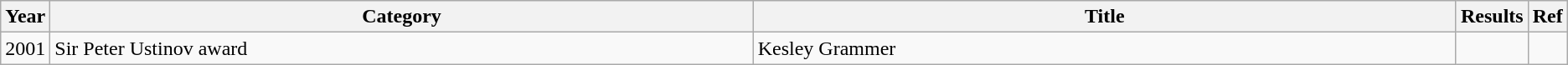<table class="wikitable">
<tr>
<th scope="col" style="width:1em;">Year</th>
<th scope="col" style="width:35em;">Category</th>
<th scope="col" style="width:35em;">Title</th>
<th scope="col" style="width:1em;">Results</th>
<th scope="col" style="width:1em;">Ref</th>
</tr>
<tr>
<td>2001</td>
<td>Sir Peter Ustinov award</td>
<td>Kesley Grammer</td>
<td></td>
<td></td>
</tr>
</table>
